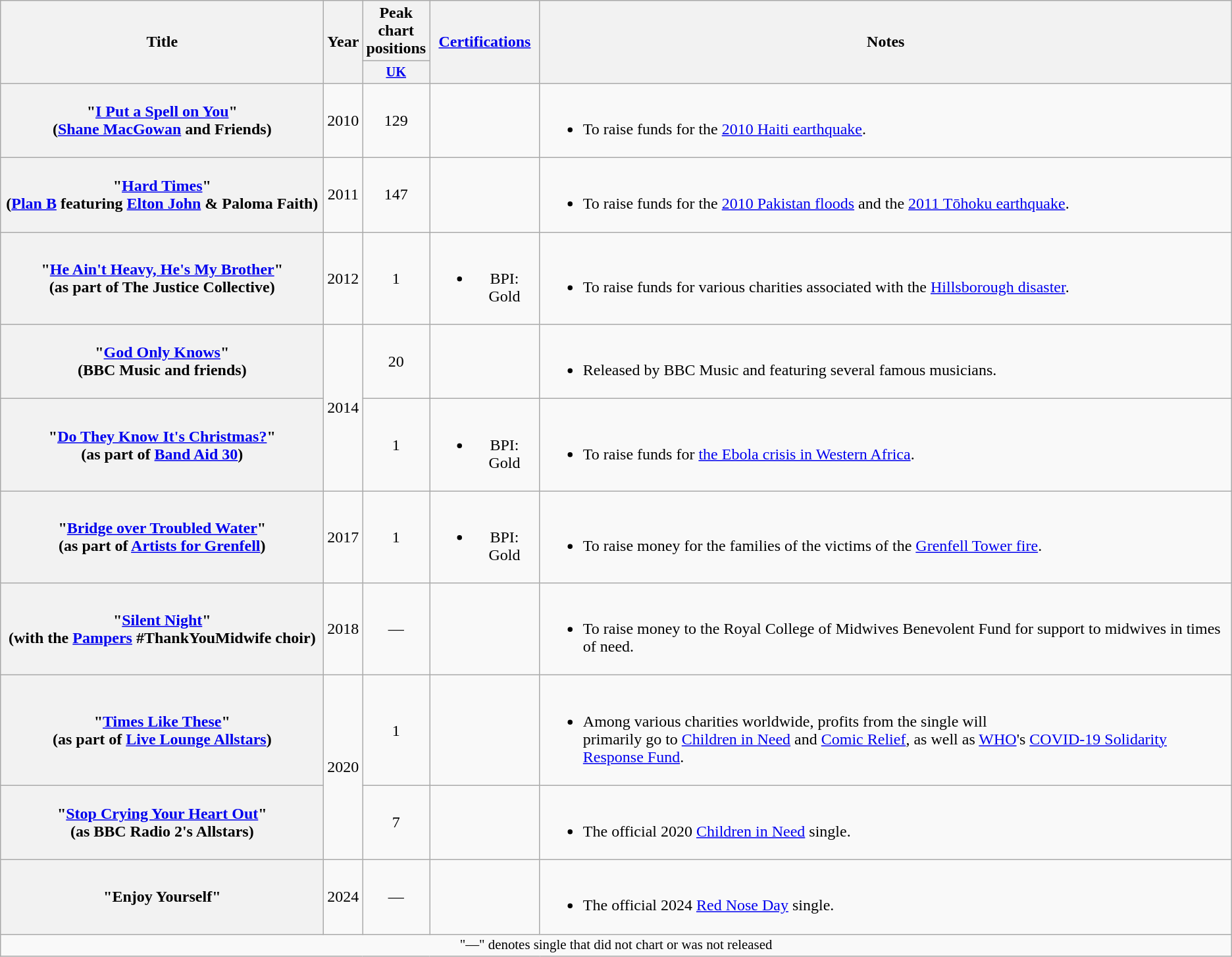<table class="wikitable plainrowheaders" style="text-align:center;">
<tr>
<th scope="col" rowspan="2" style="width:20em;">Title</th>
<th scope="col" rowspan="2" style="width:1em;">Year</th>
<th scope="col" colspan="1">Peak chart positions</th>
<th scope="col" rowspan="2"><a href='#'>Certifications</a></th>
<th scope="col" rowspan="2">Notes</th>
</tr>
<tr>
<th scope="col" style="width:3em;font-size:85%;"><a href='#'>UK</a><br></th>
</tr>
<tr>
<th scope="row">"<a href='#'>I Put a Spell on You</a>"<br><span>(<a href='#'>Shane MacGowan</a> and Friends)</span></th>
<td>2010</td>
<td>129</td>
<td></td>
<td style="text-align:left;"><br><ul><li>To raise funds for the <a href='#'>2010 Haiti earthquake</a>.</li></ul></td>
</tr>
<tr>
<th scope="row">"<a href='#'>Hard Times</a>"<br><span>(<a href='#'>Plan B</a> featuring <a href='#'>Elton John</a> & Paloma Faith)</span></th>
<td>2011</td>
<td>147</td>
<td></td>
<td style="text-align:left;"><br><ul><li>To raise funds for the <a href='#'>2010 Pakistan floods</a> and the <a href='#'>2011 Tōhoku earthquake</a>.</li></ul></td>
</tr>
<tr>
<th scope="row">"<a href='#'>He Ain't Heavy, He's My Brother</a>"<br><span>(as part of The Justice Collective)</span></th>
<td>2012</td>
<td>1</td>
<td><br><ul><li>BPI: Gold</li></ul></td>
<td style="text-align:left;"><br><ul><li>To raise funds for various charities associated with the <a href='#'>Hillsborough disaster</a>.</li></ul></td>
</tr>
<tr>
<th scope="row">"<a href='#'>God Only Knows</a>"<br><span>(BBC Music and friends)</span></th>
<td rowspan="2">2014</td>
<td>20</td>
<td></td>
<td style="text-align:left;"><br><ul><li>Released by BBC Music and featuring several famous musicians.</li></ul></td>
</tr>
<tr>
<th scope="row">"<a href='#'>Do They Know It's Christmas?</a>"<br><span>(as part of <a href='#'>Band Aid 30</a>)</span></th>
<td>1</td>
<td><br><ul><li>BPI: Gold</li></ul></td>
<td style="text-align:left;"><br><ul><li>To raise funds for <a href='#'>the Ebola crisis in Western Africa</a>.</li></ul></td>
</tr>
<tr>
<th scope="row">"<a href='#'>Bridge over Troubled Water</a>"<br><span>(as part of <a href='#'>Artists for Grenfell</a>)</span></th>
<td>2017</td>
<td>1</td>
<td><br><ul><li>BPI: Gold</li></ul></td>
<td style="text-align:left;"><br><ul><li>To raise money for the families of the victims of the <a href='#'>Grenfell Tower fire</a>.</li></ul></td>
</tr>
<tr>
<th scope="row">"<a href='#'>Silent Night</a>"<br><span>(with the <a href='#'>Pampers</a> #ThankYouMidwife choir)</span></th>
<td>2018</td>
<td>—</td>
<td></td>
<td style="text-align:left;"><br><ul><li>To raise money to the Royal College of Midwives Benevolent Fund for support to midwives in times of need.</li></ul></td>
</tr>
<tr>
<th scope="row">"<a href='#'>Times Like These</a>"<br><span>(as part of <a href='#'>Live Lounge Allstars</a>)</span></th>
<td rowspan="2">2020</td>
<td>1</td>
<td></td>
<td style="text-align:left;"><br><ul><li>Among various charities worldwide, profits from the single will<br>primarily go to <a href='#'>Children in Need</a> and <a href='#'>Comic Relief</a>, as well as <a href='#'>WHO</a>'s <a href='#'>COVID-19 Solidarity Response Fund</a>.</li></ul></td>
</tr>
<tr>
<th scope="row">"<a href='#'>Stop Crying Your Heart Out</a>"<br><span>(as BBC Radio 2's Allstars)</span></th>
<td>7</td>
<td></td>
<td style="text-align:left;"><br><ul><li>The official 2020 <a href='#'>Children in Need</a> single.</li></ul></td>
</tr>
<tr>
<th scope="row">"Enjoy Yourself"</th>
<td>2024</td>
<td>—</td>
<td></td>
<td style="text-align:left;"><br><ul><li>The official 2024 <a href='#'>Red Nose Day</a> single.</li></ul></td>
</tr>
<tr>
<td colspan="5" style="font-size:87%;">"—" denotes single that did not chart or was not released</td>
</tr>
</table>
